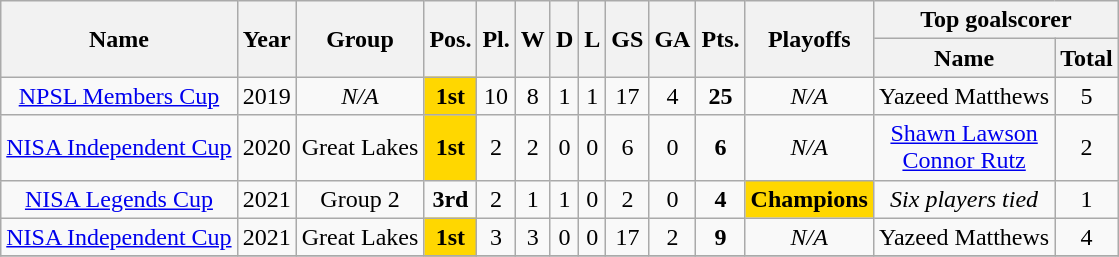<table class="wikitable" style="text-align:center">
<tr>
<th rowspan="2">Name</th>
<th rowspan="2">Year</th>
<th rowspan="2">Group</th>
<th rowspan="2">Pos.</th>
<th rowspan="2">Pl.</th>
<th rowspan="2">W</th>
<th rowspan="2">D</th>
<th rowspan="2">L</th>
<th rowspan="2">GS</th>
<th rowspan="2">GA</th>
<th rowspan="2">Pts.</th>
<th rowspan="2">Playoffs</th>
<th colspan="2">Top goalscorer</th>
</tr>
<tr>
<th>Name</th>
<th>Total</th>
</tr>
<tr>
<td><a href='#'>NPSL Members Cup</a></td>
<td>2019</td>
<td><em>N/A</em></td>
<td bgcolor=gold><strong>1st</strong></td>
<td>10</td>
<td>8</td>
<td>1</td>
<td>1</td>
<td>17</td>
<td>4</td>
<td><strong>25</strong></td>
<td><em>N/A</em></td>
<td align=left> Yazeed Matthews</td>
<td>5</td>
</tr>
<tr>
<td><a href='#'>NISA Independent Cup</a></td>
<td>2020</td>
<td>Great Lakes</td>
<td bgcolor=gold><strong>1st</strong></td>
<td>2</td>
<td>2</td>
<td>0</td>
<td>0</td>
<td>6</td>
<td>0</td>
<td><strong>6</strong></td>
<td><em>N/A</em></td>
<td> <a href='#'>Shawn Lawson</a><br> <a href='#'>Connor Rutz</a></td>
<td>2</td>
</tr>
<tr>
<td><a href='#'>NISA Legends Cup</a></td>
<td>2021</td>
<td>Group 2</td>
<td><strong>3rd</strong></td>
<td>2</td>
<td>1</td>
<td>1</td>
<td>0</td>
<td>2</td>
<td>0</td>
<td><strong>4</strong></td>
<td bgcolor=gold><strong>Champions</strong></td>
<td><em>Six players tied</em></td>
<td>1</td>
</tr>
<tr>
<td><a href='#'>NISA Independent Cup</a></td>
<td>2021</td>
<td>Great Lakes</td>
<td bgcolor=gold><strong>1st</strong></td>
<td>3</td>
<td>3</td>
<td>0</td>
<td>0</td>
<td>17</td>
<td>2</td>
<td><strong>9</strong></td>
<td><em>N/A</em></td>
<td align=left> Yazeed Matthews</td>
<td>4</td>
</tr>
<tr>
</tr>
</table>
